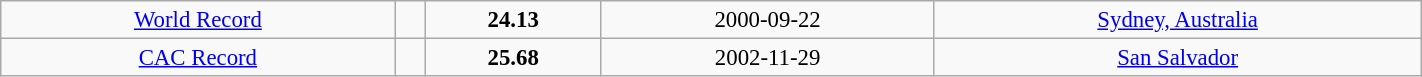<table class="wikitable" style=" text-align:center; font-size:95%;" width="75%">
<tr>
<td><a href='#'>World Record</a></td>
<td></td>
<td><strong>24.13</strong></td>
<td>2000-09-22</td>
<td> <a href='#'>Sydney, Australia</a></td>
</tr>
<tr>
<td><a href='#'>CAC Record</a></td>
<td></td>
<td><strong>25.68</strong></td>
<td>2002-11-29</td>
<td> <a href='#'>San Salvador</a></td>
</tr>
</table>
